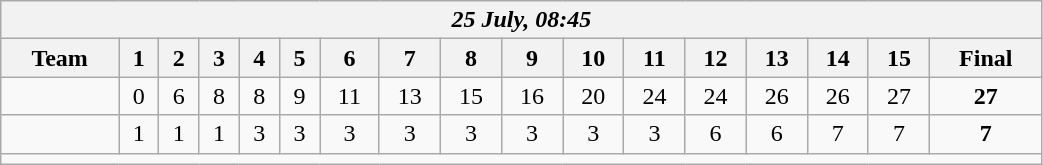<table class=wikitable style="text-align:center; width: 55%">
<tr>
<th colspan=17><em>25 July, 08:45</em></th>
</tr>
<tr>
<th>Team</th>
<th>1</th>
<th>2</th>
<th>3</th>
<th>4</th>
<th>5</th>
<th>6</th>
<th>7</th>
<th>8</th>
<th>9</th>
<th>10</th>
<th>11</th>
<th>12</th>
<th>13</th>
<th>14</th>
<th>15</th>
<th>Final</th>
</tr>
<tr>
<td align=left><strong></strong></td>
<td>0</td>
<td>6</td>
<td>8</td>
<td>8</td>
<td>9</td>
<td>11</td>
<td>13</td>
<td>15</td>
<td>16</td>
<td>20</td>
<td>24</td>
<td>24</td>
<td>26</td>
<td>26</td>
<td>27</td>
<td><strong>27</strong></td>
</tr>
<tr>
<td align=left></td>
<td>1</td>
<td>1</td>
<td>1</td>
<td>3</td>
<td>3</td>
<td>3</td>
<td>3</td>
<td>3</td>
<td>3</td>
<td>3</td>
<td>3</td>
<td>6</td>
<td>6</td>
<td>7</td>
<td>7</td>
<td><strong>7</strong></td>
</tr>
<tr>
<td colspan=17></td>
</tr>
</table>
